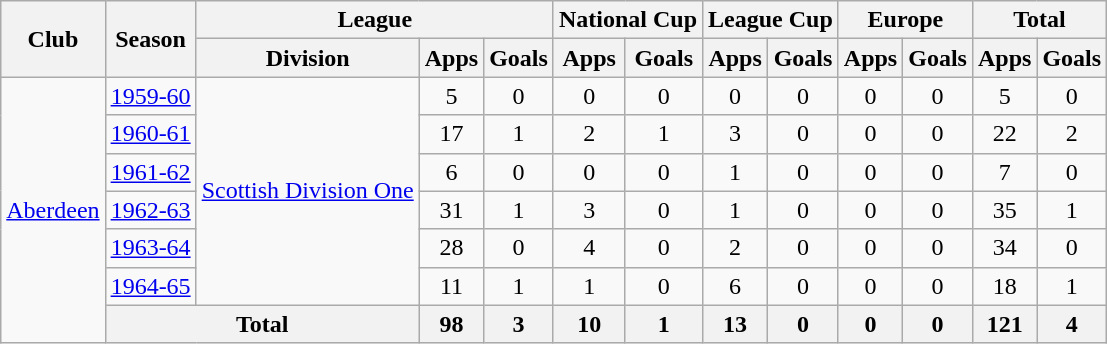<table class="wikitable" style="text-align:center">
<tr>
<th rowspan="2">Club</th>
<th rowspan="2">Season</th>
<th colspan="3">League</th>
<th colspan="2">National Cup</th>
<th colspan="2">League Cup</th>
<th colspan="2">Europe</th>
<th colspan="2">Total</th>
</tr>
<tr>
<th>Division</th>
<th>Apps</th>
<th>Goals</th>
<th>Apps</th>
<th>Goals</th>
<th>Apps</th>
<th>Goals</th>
<th>Apps</th>
<th>Goals</th>
<th>Apps</th>
<th>Goals</th>
</tr>
<tr>
<td rowspan="7"><a href='#'>Aberdeen</a></td>
<td><a href='#'>1959-60</a></td>
<td rowspan="6"><a href='#'>Scottish Division One</a></td>
<td>5</td>
<td>0</td>
<td>0</td>
<td>0</td>
<td>0</td>
<td>0</td>
<td>0</td>
<td>0</td>
<td>5</td>
<td>0</td>
</tr>
<tr>
<td><a href='#'>1960-61</a></td>
<td>17</td>
<td>1</td>
<td>2</td>
<td>1</td>
<td>3</td>
<td>0</td>
<td>0</td>
<td>0</td>
<td>22</td>
<td>2</td>
</tr>
<tr>
<td><a href='#'>1961-62</a></td>
<td>6</td>
<td>0</td>
<td>0</td>
<td>0</td>
<td>1</td>
<td>0</td>
<td>0</td>
<td>0</td>
<td>7</td>
<td>0</td>
</tr>
<tr>
<td><a href='#'>1962-63</a></td>
<td>31</td>
<td>1</td>
<td>3</td>
<td>0</td>
<td>1</td>
<td>0</td>
<td>0</td>
<td>0</td>
<td>35</td>
<td>1</td>
</tr>
<tr>
<td><a href='#'>1963-64</a></td>
<td>28</td>
<td>0</td>
<td>4</td>
<td>0</td>
<td>2</td>
<td>0</td>
<td>0</td>
<td>0</td>
<td>34</td>
<td>0</td>
</tr>
<tr>
<td><a href='#'>1964-65</a></td>
<td>11</td>
<td>1</td>
<td>1</td>
<td>0</td>
<td>6</td>
<td>0</td>
<td>0</td>
<td>0</td>
<td>18</td>
<td>1</td>
</tr>
<tr>
<th colspan="2">Total</th>
<th>98</th>
<th>3</th>
<th>10</th>
<th>1</th>
<th>13</th>
<th>0</th>
<th>0</th>
<th>0</th>
<th>121</th>
<th>4</th>
</tr>
</table>
